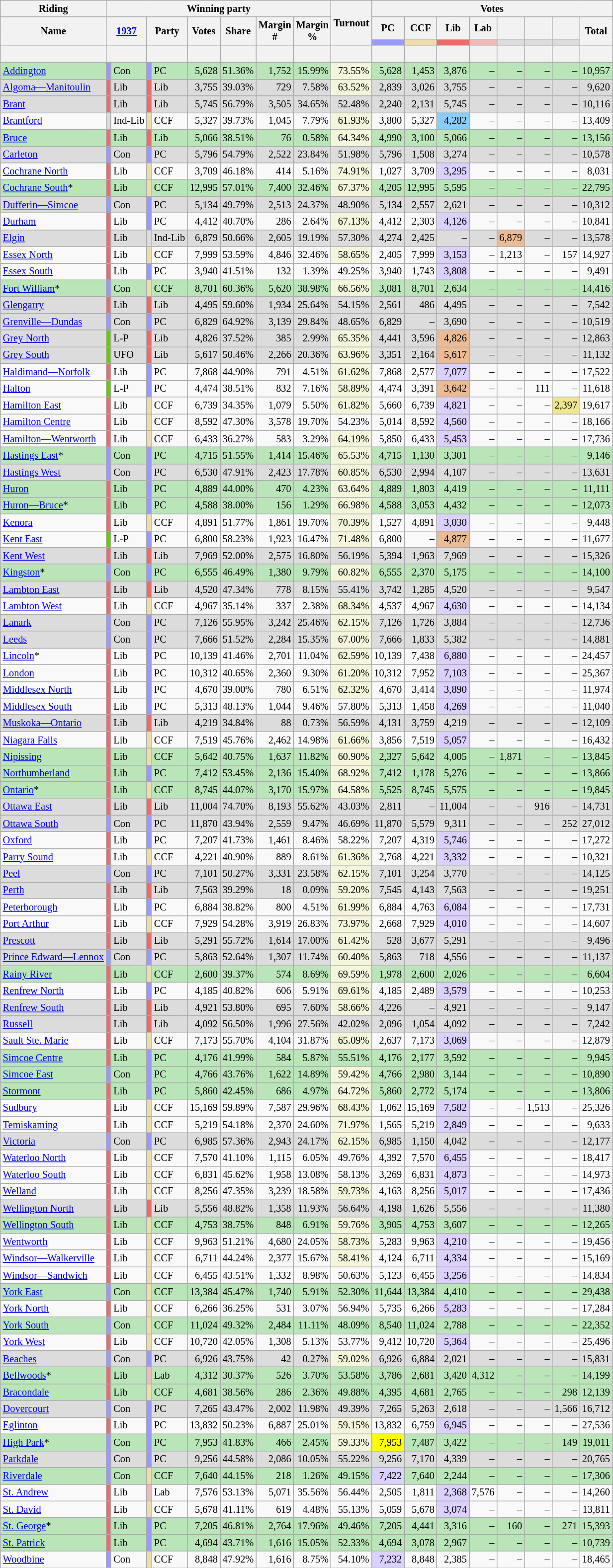<table class="wikitable sortable mw-collapsible" style="text-align:right; font-size:85%">
<tr>
<th scope="col">Riding</th>
<th scope="col" colspan="8">Winning party</th>
<th rowspan="3" scope="col">Turnout<br></th>
<th scope="col" colspan="8">Votes</th>
</tr>
<tr>
<th rowspan="2" scope="col">Name</th>
<th colspan="2" rowspan="2" scope="col"><strong><a href='#'>1937</a></strong></th>
<th colspan="2" rowspan="2" scope="col">Party</th>
<th rowspan="2" scope="col">Votes</th>
<th rowspan="2" scope="col">Share</th>
<th rowspan="2" scope="col">Margin<br>#</th>
<th rowspan="2" scope="col">Margin<br>%</th>
<th scope="col">PC</th>
<th scope="col">CCF</th>
<th scope="col">Lib</th>
<th scope="col">Lab</th>
<th scope="col"></th>
<th scope="col"></th>
<th scope="col"></th>
<th rowspan="2" scope="col">Total</th>
</tr>
<tr>
<th scope="col" style="background-color:#9999FF;"></th>
<th scope="col" style="background-color:#EEDDAA;"></th>
<th scope="col" style="background-color:#EA6D6A;"></th>
<th scope="col" style="background-color:#EEBBBB;"></th>
<th scope="col" style="background-color:#DCDCDC;"></th>
<th scope="col" style="background-color:#DCDCDC;"></th>
<th scope="col" style="background-color:#DCDCDC;"></th>
</tr>
<tr>
<th> </th>
<th colspan="2"></th>
<th colspan="2"></th>
<th></th>
<th></th>
<th></th>
<th></th>
<th></th>
<th></th>
<th></th>
<th></th>
<th></th>
<th></th>
<th></th>
<th></th>
<th></th>
</tr>
<tr style="background-color:#B9E5B9;">
<td style="text-align:left;"><a href='#'>Addington</a></td>
<td style="background-color:#9999FF;"></td>
<td style="text-align:left;">Con</td>
<td style="background-color:#9999FF;"></td>
<td style="text-align:left;">PC</td>
<td>5,628</td>
<td>51.36%</td>
<td>1,752</td>
<td>15.99%</td>
<td style="background-color:#F5F5DC;">73.55%</td>
<td>5,628</td>
<td>1,453</td>
<td>3,876</td>
<td>–</td>
<td>–</td>
<td>–</td>
<td>–</td>
<td>10,957</td>
</tr>
<tr style="background-color:#DCDCDC;">
<td style="text-align:left;"><a href='#'>Algoma—Manitoulin</a></td>
<td style="background-color:#EA6D6A;"></td>
<td style="text-align:left;">Lib</td>
<td style="background-color:#EA6D6A;"></td>
<td style="text-align:left;">Lib</td>
<td>3,755</td>
<td>39.03%</td>
<td>729</td>
<td>7.58%</td>
<td style="background-color:#F5F5DC;">63.52%</td>
<td>2,839</td>
<td>3,026</td>
<td>3,755</td>
<td>–</td>
<td>–</td>
<td>–</td>
<td>–</td>
<td>9,620</td>
</tr>
<tr style="background-color:#DCDCDC;">
<td style="text-align:left;"><a href='#'>Brant</a></td>
<td style="background-color:#EA6D6A;"></td>
<td style="text-align:left;">Lib</td>
<td style="background-color:#EA6D6A;"></td>
<td style="text-align:left;">Lib</td>
<td>5,745</td>
<td>56.79%</td>
<td>3,505</td>
<td>34.65%</td>
<td>52.48%</td>
<td>2,240</td>
<td>2,131</td>
<td>5,745</td>
<td>–</td>
<td>–</td>
<td>–</td>
<td>–</td>
<td>10,116</td>
</tr>
<tr>
<td style="text-align:left;"><a href='#'>Brantford</a></td>
<td style="background-color:#DCDCDC;"></td>
<td style="text-align:left;">Ind-Lib</td>
<td style="background-color:#EEDDAA;"></td>
<td style="text-align:left;">CCF</td>
<td>5,327</td>
<td>39.73%</td>
<td>1,045</td>
<td>7.79%</td>
<td style="background-color:#F5F5DC;">61.93%</td>
<td>3,800</td>
<td>5,327</td>
<td style="background-color:#87CEFA;">4,282</td>
<td>–</td>
<td>–</td>
<td>–</td>
<td>–</td>
<td>13,409</td>
</tr>
<tr style="background-color:#B9E5B9;">
<td style="text-align:left;"><a href='#'>Bruce</a></td>
<td style="background-color:#EA6D6A;"></td>
<td style="text-align:left;">Lib</td>
<td style="background-color:#EA6D6A;"></td>
<td style="text-align:left;">Lib</td>
<td>5,066</td>
<td>38.51%</td>
<td>76</td>
<td>0.58%</td>
<td style="background-color:#F5F5DC;">64.34%</td>
<td>4,990</td>
<td>3,100</td>
<td>5,066</td>
<td>–</td>
<td>–</td>
<td>–</td>
<td>–</td>
<td>13,156</td>
</tr>
<tr style="background-color:#DCDCDC;">
<td style="text-align:left;"><a href='#'>Carleton</a></td>
<td style="background-color:#9999FF;"></td>
<td style="text-align:left;">Con</td>
<td style="background-color:#9999FF;"></td>
<td style="text-align:left;">PC</td>
<td>5,796</td>
<td>54.79%</td>
<td>2,522</td>
<td>23.84%</td>
<td>51.98%</td>
<td>5,796</td>
<td>1,508</td>
<td>3,274</td>
<td>–</td>
<td>–</td>
<td>–</td>
<td>–</td>
<td>10,578</td>
</tr>
<tr>
<td style="text-align:left;"><a href='#'>Cochrane North</a></td>
<td style="background-color:#EA6D6A;"></td>
<td style="text-align:left;">Lib</td>
<td style="background-color:#EEDDAA;"></td>
<td style="text-align:left;">CCF</td>
<td>3,709</td>
<td>46.18%</td>
<td>414</td>
<td>5.16%</td>
<td style="background-color:#F5F5DC;">74.91%</td>
<td>1,027</td>
<td>3,709</td>
<td style="background-color:#DCD0FF;">3,295</td>
<td>–</td>
<td>–</td>
<td>–</td>
<td>–</td>
<td>8,031</td>
</tr>
<tr style="background-color:#B9E5B9;">
<td style="text-align:left;"><a href='#'>Cochrane South</a>*</td>
<td style="background-color:#EA6D6A;"></td>
<td style="text-align:left;">Lib</td>
<td style="background-color:#EEDDAA;"></td>
<td style="text-align:left;">CCF</td>
<td>12,995</td>
<td>57.01%</td>
<td>7,400</td>
<td>32.46%</td>
<td style="background-color:#F5F5DC;">67.37%</td>
<td>4,205</td>
<td>12,995</td>
<td>5,595</td>
<td>–</td>
<td>–</td>
<td>–</td>
<td>–</td>
<td>22,795</td>
</tr>
<tr style="background-color:#DCDCDC;">
<td style="text-align:left;"><a href='#'>Dufferin—Simcoe</a></td>
<td style="background-color:#9999FF;"></td>
<td style="text-align:left;">Con</td>
<td style="background-color:#9999FF;"></td>
<td style="text-align:left;">PC</td>
<td>5,134</td>
<td>49.79%</td>
<td>2,513</td>
<td>24.37%</td>
<td>48.90%</td>
<td>5,134</td>
<td>2,557</td>
<td>2,621</td>
<td>–</td>
<td>–</td>
<td>–</td>
<td>–</td>
<td>10,312</td>
</tr>
<tr>
<td style="text-align:left;"><a href='#'>Durham</a></td>
<td style="background-color:#EA6D6A;"></td>
<td style="text-align:left;">Lib</td>
<td style="background-color:#9999FF;"></td>
<td style="text-align:left;">PC</td>
<td>4,412</td>
<td>40.70%</td>
<td>286</td>
<td>2.64%</td>
<td style="background-color:#F5F5DC;">67.13%</td>
<td>4,412</td>
<td>2,303</td>
<td style="background-color:#DCD0FF;">4,126</td>
<td>–</td>
<td>–</td>
<td>–</td>
<td>–</td>
<td>10,841</td>
</tr>
<tr style="background-color:#DCDCDC;">
<td style="text-align:left;"><a href='#'>Elgin</a></td>
<td style="background-color:#EA6D6A;"></td>
<td style="text-align:left;">Lib</td>
<td style="background-color:#DCDCDC;"></td>
<td style="text-align:left;">Ind-Lib</td>
<td>6,879</td>
<td>50.66%</td>
<td>2,605</td>
<td>19.19%</td>
<td>57.30%</td>
<td>4,274</td>
<td>2,425</td>
<td>–</td>
<td>–</td>
<td style="background-color:#EABB94;">6,879</td>
<td>–</td>
<td>–</td>
<td>13,578</td>
</tr>
<tr>
<td style="text-align:left;"><a href='#'>Essex North</a></td>
<td style="background-color:#EA6D6A;"></td>
<td style="text-align:left;">Lib</td>
<td style="background-color:#EEDDAA;"></td>
<td style="text-align:left;">CCF</td>
<td>7,999</td>
<td>53.59%</td>
<td>4,846</td>
<td>32.46%</td>
<td style="background-color:#F5F5DC;">58.65%</td>
<td>2,405</td>
<td>7,999</td>
<td style="background-color:#DCD0FF;">3,153</td>
<td>–</td>
<td>1,213</td>
<td>–</td>
<td>157</td>
<td>14,927</td>
</tr>
<tr>
<td style="text-align:left;"><a href='#'>Essex South</a></td>
<td style="background-color:#EA6D6A;"></td>
<td style="text-align:left;">Lib</td>
<td style="background-color:#9999FF;"></td>
<td style="text-align:left;">PC</td>
<td>3,940</td>
<td>41.51%</td>
<td>132</td>
<td>1.39%</td>
<td>49.25%</td>
<td>3,940</td>
<td>1,743</td>
<td style="background-color:#DCD0FF;">3,808</td>
<td>–</td>
<td>–</td>
<td>–</td>
<td>–</td>
<td>9,491</td>
</tr>
<tr style="background-color:#B9E5B9;">
<td style="text-align:left;"><a href='#'>Fort William</a>*</td>
<td style="background-color:#9999FF;"></td>
<td style="text-align:left;">Con</td>
<td style="background-color:#EEDDAA;"></td>
<td style="text-align:left;">CCF</td>
<td>8,701</td>
<td>60.36%</td>
<td>5,620</td>
<td>38.98%</td>
<td style="background-color:#F5F5DC;">66.56%</td>
<td>3,081</td>
<td>8,701</td>
<td>2,634</td>
<td>–</td>
<td>–</td>
<td>–</td>
<td>–</td>
<td>14,416</td>
</tr>
<tr style="background-color:#DCDCDC;">
<td style="text-align:left;"><a href='#'>Glengarry</a></td>
<td style="background-color:#EA6D6A;"></td>
<td style="text-align:left;">Lib</td>
<td style="background-color:#EA6D6A;"></td>
<td style="text-align:left;">Lib</td>
<td>4,495</td>
<td>59.60%</td>
<td>1,934</td>
<td>25.64%</td>
<td>54.15%</td>
<td>2,561</td>
<td>486</td>
<td>4,495</td>
<td>–</td>
<td>–</td>
<td>–</td>
<td>–</td>
<td>7,542</td>
</tr>
<tr style="background-color:#DCDCDC;">
<td style="text-align:left;"><a href='#'>Grenville—Dundas</a></td>
<td style="background-color:#9999FF;"></td>
<td style="text-align:left;">Con</td>
<td style="background-color:#9999FF;"></td>
<td style="text-align:left;">PC</td>
<td>6,829</td>
<td>64.92%</td>
<td>3,139</td>
<td>29.84%</td>
<td>48.65%</td>
<td>6,829</td>
<td>–</td>
<td>3,690</td>
<td>–</td>
<td>–</td>
<td>–</td>
<td>–</td>
<td>10,519</td>
</tr>
<tr style="background-color:#DCDCDC;">
<td style="text-align:left;"><a href='#'>Grey North</a></td>
<td style="background-color:#66CC00;"></td>
<td style="text-align:left;">L-P</td>
<td style="background-color:#EA6D6A;"></td>
<td style="text-align:left;">Lib</td>
<td>4,826</td>
<td>37.52%</td>
<td>385</td>
<td>2.99%</td>
<td style="background-color:#F5F5DC;">65.35%</td>
<td>4,441</td>
<td>3,596</td>
<td style="background-color:#EABB94;">4,826</td>
<td>–</td>
<td>–</td>
<td>–</td>
<td>–</td>
<td>12,863</td>
</tr>
<tr style="background-color:#DCDCDC;">
<td style="text-align:left;"><a href='#'>Grey South</a></td>
<td style="background-color:#66CC00;"></td>
<td style="text-align:left;">UFO</td>
<td style="background-color:#EA6D6A;"></td>
<td style="text-align:left;">Lib</td>
<td>5,617</td>
<td>50.46%</td>
<td>2,266</td>
<td>20.36%</td>
<td style="background-color:#F5F5DC;">63.96%</td>
<td>3,351</td>
<td>2,164</td>
<td style="background-color:#EABB94;">5,617</td>
<td>–</td>
<td>–</td>
<td>–</td>
<td>–</td>
<td>11,132</td>
</tr>
<tr>
<td style="text-align:left;"><a href='#'>Haldimand—Norfolk</a></td>
<td style="background-color:#EA6D6A;"></td>
<td style="text-align:left;">Lib</td>
<td style="background-color:#9999FF;"></td>
<td style="text-align:left;">PC</td>
<td>7,868</td>
<td>44.90%</td>
<td>791</td>
<td>4.51%</td>
<td style="background-color:#F5F5DC;">61.62%</td>
<td>7,868</td>
<td>2,577</td>
<td style="background-color:#DCD0FF;">7,077</td>
<td>–</td>
<td>–</td>
<td>–</td>
<td>–</td>
<td>17,522</td>
</tr>
<tr>
<td style="text-align:left;"><a href='#'>Halton</a></td>
<td style="background-color:#66CC00;"></td>
<td style="text-align:left;">L-P</td>
<td style="background-color:#9999FF;"></td>
<td style="text-align:left;">PC</td>
<td>4,474</td>
<td>38.51%</td>
<td>832</td>
<td>7.16%</td>
<td style="background-color:#F5F5DC;">58.89%</td>
<td>4,474</td>
<td>3,391</td>
<td style="background-color:#EABB94;">3,642</td>
<td>–</td>
<td>–</td>
<td>111</td>
<td>–</td>
<td>11,618</td>
</tr>
<tr>
<td style="text-align:left;"><a href='#'>Hamilton East</a></td>
<td style="background-color:#EA6D6A;"></td>
<td style="text-align:left;">Lib</td>
<td style="background-color:#EEDDAA;"></td>
<td style="text-align:left;">CCF</td>
<td>6,739</td>
<td>34.35%</td>
<td>1,079</td>
<td>5.50%</td>
<td style="background-color:#F5F5DC;">61.82%</td>
<td>5,660</td>
<td>6,739</td>
<td style="background-color:#DCD0FF;">4,821</td>
<td>–</td>
<td>–</td>
<td>–</td>
<td style="background-color:#F0E68C;">2,397</td>
<td>19,617</td>
</tr>
<tr>
<td style="text-align:left;"><a href='#'>Hamilton Centre</a></td>
<td style="background-color:#EA6D6A;"></td>
<td style="text-align:left;">Lib</td>
<td style="background-color:#EEDDAA;"></td>
<td style="text-align:left;">CCF</td>
<td>8,592</td>
<td>47.30%</td>
<td>3,578</td>
<td>19.70%</td>
<td>54.23%</td>
<td>5,014</td>
<td>8,592</td>
<td style="background-color:#DCD0FF;">4,560</td>
<td>–</td>
<td>–</td>
<td>–</td>
<td>–</td>
<td>18,166</td>
</tr>
<tr>
<td style="text-align:left;"><a href='#'>Hamilton—Wentworth</a></td>
<td style="background-color:#EA6D6A;"></td>
<td style="text-align:left;">Lib</td>
<td style="background-color:#EEDDAA;"></td>
<td style="text-align:left;">CCF</td>
<td>6,433</td>
<td>36.27%</td>
<td>583</td>
<td>3.29%</td>
<td style="background-color:#F5F5DC;">64.19%</td>
<td>5,850</td>
<td>6,433</td>
<td style="background-color:#DCD0FF;">5,453</td>
<td>–</td>
<td>–</td>
<td>–</td>
<td>–</td>
<td>17,736</td>
</tr>
<tr style="background-color:#B9E5B9;">
<td style="text-align:left;"><a href='#'>Hastings East</a>*</td>
<td style="background-color:#9999FF;"></td>
<td style="text-align:left;">Con</td>
<td style="background-color:#9999FF;"></td>
<td style="text-align:left;">PC</td>
<td>4,715</td>
<td>51.55%</td>
<td>1,414</td>
<td>15.46%</td>
<td style="background-color:#F5F5DC;">65.53%</td>
<td>4,715</td>
<td>1,130</td>
<td>3,301</td>
<td>–</td>
<td>–</td>
<td>–</td>
<td>–</td>
<td>9,146</td>
</tr>
<tr style="background-color:#DCDCDC;">
<td style="text-align:left;"><a href='#'>Hastings West</a></td>
<td style="background-color:#9999FF;"></td>
<td style="text-align:left;">Con</td>
<td style="background-color:#9999FF;"></td>
<td style="text-align:left;">PC</td>
<td>6,530</td>
<td>47.91%</td>
<td>2,423</td>
<td>17.78%</td>
<td style="background-color:#F5F5DC;">60.85%</td>
<td>6,530</td>
<td>2,994</td>
<td>4,107</td>
<td>–</td>
<td>–</td>
<td>–</td>
<td>–</td>
<td>13,631</td>
</tr>
<tr style="background-color:#B9E5B9;">
<td style="text-align:left;"><a href='#'>Huron</a></td>
<td style="background-color:#EA6D6A;"></td>
<td style="text-align:left;">Lib</td>
<td style="background-color:#9999FF;"></td>
<td style="text-align:left;">PC</td>
<td>4,889</td>
<td>44.00%</td>
<td>470</td>
<td>4.23%</td>
<td style="background-color:#F5F5DC;">63.64%</td>
<td>4,889</td>
<td>1,803</td>
<td>4,419</td>
<td>–</td>
<td>–</td>
<td>–</td>
<td>–</td>
<td>11,111</td>
</tr>
<tr style="background-color:#B9E5B9;">
<td style="text-align:left;"><a href='#'>Huron—Bruce</a>*</td>
<td style="background-color:#EA6D6A;"></td>
<td style="text-align:left;">Lib</td>
<td style="background-color:#9999FF;"></td>
<td style="text-align:left;">PC</td>
<td>4,588</td>
<td>38.00%</td>
<td>156</td>
<td>1.29%</td>
<td style="background-color:#F5F5DC;">66.98%</td>
<td>4,588</td>
<td>3,053</td>
<td>4,432</td>
<td>–</td>
<td>–</td>
<td>–</td>
<td>–</td>
<td>12,073</td>
</tr>
<tr>
<td style="text-align:left;"><a href='#'>Kenora</a></td>
<td style="background-color:#EA6D6A;"></td>
<td style="text-align:left;">Lib</td>
<td style="background-color:#EEDDAA;"></td>
<td style="text-align:left;">CCF</td>
<td>4,891</td>
<td>51.77%</td>
<td>1,861</td>
<td>19.70%</td>
<td style="background-color:#F5F5DC;">70.39%</td>
<td>1,527</td>
<td>4,891</td>
<td style="background-color:#DCD0FF;">3,030</td>
<td>–</td>
<td>–</td>
<td>–</td>
<td>–</td>
<td>9,448</td>
</tr>
<tr>
<td style="text-align:left;"><a href='#'>Kent East</a></td>
<td style="background-color:#66CC00;"></td>
<td style="text-align:left;">L-P</td>
<td style="background-color:#9999FF;"></td>
<td style="text-align:left;">PC</td>
<td>6,800</td>
<td>58.23%</td>
<td>1,923</td>
<td>16.47%</td>
<td style="background-color:#F5F5DC;">71.48%</td>
<td>6,800</td>
<td>–</td>
<td style="background-color:#EABB94;">4,877</td>
<td>–</td>
<td>–</td>
<td>–</td>
<td>–</td>
<td>11,677</td>
</tr>
<tr style="background-color:#DCDCDC;">
<td style="text-align:left;"><a href='#'>Kent West</a></td>
<td style="background-color:#EA6D6A;"></td>
<td style="text-align:left;">Lib</td>
<td style="background-color:#EA6D6A;"></td>
<td style="text-align:left;">Lib</td>
<td>7,969</td>
<td>52.00%</td>
<td>2,575</td>
<td>16.80%</td>
<td>56.19%</td>
<td>5,394</td>
<td>1,963</td>
<td>7,969</td>
<td>–</td>
<td>–</td>
<td>–</td>
<td>–</td>
<td>15,326</td>
</tr>
<tr style="background-color:#B9E5B9;">
<td style="text-align:left;"><a href='#'>Kingston</a>*</td>
<td style="background-color:#9999FF;"></td>
<td style="text-align:left;">Con</td>
<td style="background-color:#9999FF;"></td>
<td style="text-align:left;">PC</td>
<td>6,555</td>
<td>46.49%</td>
<td>1,380</td>
<td>9.79%</td>
<td style="background-color:#F5F5DC;">60.82%</td>
<td>6,555</td>
<td>2,370</td>
<td>5,175</td>
<td>–</td>
<td>–</td>
<td>–</td>
<td>–</td>
<td>14,100</td>
</tr>
<tr style="background-color:#DCDCDC;">
<td style="text-align:left;"><a href='#'>Lambton East</a></td>
<td style="background-color:#EA6D6A;"></td>
<td style="text-align:left;">Lib</td>
<td style="background-color:#EA6D6A;"></td>
<td style="text-align:left;">Lib</td>
<td>4,520</td>
<td>47.34%</td>
<td>778</td>
<td>8.15%</td>
<td>55.41%</td>
<td>3,742</td>
<td>1,285</td>
<td>4,520</td>
<td>–</td>
<td>–</td>
<td>–</td>
<td>–</td>
<td>9,547</td>
</tr>
<tr>
<td style="text-align:left;"><a href='#'>Lambton West</a></td>
<td style="background-color:#EA6D6A;"></td>
<td style="text-align:left;">Lib</td>
<td style="background-color:#EEDDAA;"></td>
<td style="text-align:left;">CCF</td>
<td>4,967</td>
<td>35.14%</td>
<td>337</td>
<td>2.38%</td>
<td style="background-color:#F5F5DC;">68.34%</td>
<td>4,537</td>
<td>4,967</td>
<td style="background-color:#DCD0FF;">4,630</td>
<td>–</td>
<td>–</td>
<td>–</td>
<td>–</td>
<td>14,134</td>
</tr>
<tr style="background-color:#DCDCDC;">
<td style="text-align:left;"><a href='#'>Lanark</a></td>
<td style="background-color:#9999FF;"></td>
<td style="text-align:left;">Con</td>
<td style="background-color:#9999FF;"></td>
<td style="text-align:left;">PC</td>
<td>7,126</td>
<td>55.95%</td>
<td>3,242</td>
<td>25.46%</td>
<td style="background-color:#F5F5DC;">62.15%</td>
<td>7,126</td>
<td>1,726</td>
<td>3,884</td>
<td>–</td>
<td>–</td>
<td>–</td>
<td>–</td>
<td>12,736</td>
</tr>
<tr style="background-color:#DCDCDC;">
<td style="text-align:left;"><a href='#'>Leeds</a></td>
<td style="background-color:#9999FF;"></td>
<td style="text-align:left;">Con</td>
<td style="background-color:#9999FF;"></td>
<td style="text-align:left;">PC</td>
<td>7,666</td>
<td>51.52%</td>
<td>2,284</td>
<td>15.35%</td>
<td style="background-color:#F5F5DC;">67.00%</td>
<td>7,666</td>
<td>1,833</td>
<td>5,382</td>
<td>–</td>
<td>–</td>
<td>–</td>
<td>–</td>
<td>14,881</td>
</tr>
<tr>
<td style="text-align:left;"><a href='#'>Lincoln</a>*</td>
<td style="background-color:#EA6D6A;"></td>
<td style="text-align:left;">Lib</td>
<td style="background-color:#9999FF;"></td>
<td style="text-align:left;">PC</td>
<td>10,139</td>
<td>41.46%</td>
<td>2,701</td>
<td>11.04%</td>
<td style="background-color:#F5F5DC;">62.59%</td>
<td>10,139</td>
<td>7,438</td>
<td style="background-color:#DCD0FF;">6,880</td>
<td>–</td>
<td>–</td>
<td>–</td>
<td>–</td>
<td>24,457</td>
</tr>
<tr>
<td style="text-align:left;"><a href='#'>London</a></td>
<td style="background-color:#EA6D6A;"></td>
<td style="text-align:left;">Lib</td>
<td style="background-color:#9999FF;"></td>
<td style="text-align:left;">PC</td>
<td>10,312</td>
<td>40.65%</td>
<td>2,360</td>
<td>9.30%</td>
<td style="background-color:#F5F5DC;">61.20%</td>
<td>10,312</td>
<td>7,952</td>
<td style="background-color:#DCD0FF;">7,103</td>
<td>–</td>
<td>–</td>
<td>–</td>
<td>–</td>
<td>25,367</td>
</tr>
<tr>
<td style="text-align:left;"><a href='#'>Middlesex North</a></td>
<td style="background-color:#EA6D6A;"></td>
<td style="text-align:left;">Lib</td>
<td style="background-color:#9999FF;"></td>
<td style="text-align:left;">PC</td>
<td>4,670</td>
<td>39.00%</td>
<td>780</td>
<td>6.51%</td>
<td style="background-color:#F5F5DC;">62.32%</td>
<td>4,670</td>
<td>3,414</td>
<td style="background-color:#DCD0FF;">3,890</td>
<td>–</td>
<td>–</td>
<td>–</td>
<td>–</td>
<td>11,974</td>
</tr>
<tr>
<td style="text-align:left;"><a href='#'>Middlesex South</a></td>
<td style="background-color:#EA6D6A;"></td>
<td style="text-align:left;">Lib</td>
<td style="background-color:#9999FF;"></td>
<td style="text-align:left;">PC</td>
<td>5,313</td>
<td>48.13%</td>
<td>1,044</td>
<td>9.46%</td>
<td>57.80%</td>
<td>5,313</td>
<td>1,458</td>
<td style="background-color:#DCD0FF;">4,269</td>
<td>–</td>
<td>–</td>
<td>–</td>
<td>–</td>
<td>11,040</td>
</tr>
<tr style="background-color:#DCDCDC;">
<td style="text-align:left;"><a href='#'>Muskoka—Ontario</a></td>
<td style="background-color:#EA6D6A;"></td>
<td style="text-align:left;">Lib</td>
<td style="background-color:#EA6D6A;"></td>
<td style="text-align:left;">Lib</td>
<td>4,219</td>
<td>34.84%</td>
<td>88</td>
<td>0.73%</td>
<td>56.59%</td>
<td>4,131</td>
<td>3,759</td>
<td>4,219</td>
<td>–</td>
<td>–</td>
<td>–</td>
<td>–</td>
<td>12,109</td>
</tr>
<tr>
<td style="text-align:left;"><a href='#'>Niagara Falls</a></td>
<td style="background-color:#EA6D6A;"></td>
<td style="text-align:left;">Lib</td>
<td style="background-color:#EEDDAA;"></td>
<td style="text-align:left;">CCF</td>
<td>7,519</td>
<td>45.76%</td>
<td>2,462</td>
<td>14.98%</td>
<td style="background-color:#F5F5DC;">61.66%</td>
<td>3,856</td>
<td>7,519</td>
<td style="background-color:#DCD0FF;">5,057</td>
<td>–</td>
<td>–</td>
<td>–</td>
<td>–</td>
<td>16,432</td>
</tr>
<tr style="background-color:#B9E5B9;">
<td style="text-align:left;"><a href='#'>Nipissing</a></td>
<td style="background-color:#EA6D6A;"></td>
<td style="text-align:left;">Lib</td>
<td style="background-color:#EEDDAA;"></td>
<td style="text-align:left;">CCF</td>
<td>5,642</td>
<td>40.75%</td>
<td>1,637</td>
<td>11.82%</td>
<td style="background-color:#F5F5DC;">60.90%</td>
<td>2,327</td>
<td>5,642</td>
<td>4,005</td>
<td>–</td>
<td>1,871</td>
<td>–</td>
<td>–</td>
<td>13,845</td>
</tr>
<tr style="background-color:#B9E5B9;">
<td style="text-align:left;"><a href='#'>Northumberland</a></td>
<td style="background-color:#EA6D6A;"></td>
<td style="text-align:left;">Lib</td>
<td style="background-color:#9999FF;"></td>
<td style="text-align:left;">PC</td>
<td>7,412</td>
<td>53.45%</td>
<td>2,136</td>
<td>15.40%</td>
<td style="background-color:#F5F5DC;">68.92%</td>
<td>7,412</td>
<td>1,178</td>
<td>5,276</td>
<td>–</td>
<td>–</td>
<td>–</td>
<td>–</td>
<td>13,866</td>
</tr>
<tr style="background-color:#B9E5B9;">
<td style="text-align:left;"><a href='#'>Ontario</a>*</td>
<td style="background-color:#EA6D6A;"></td>
<td style="text-align:left;">Lib</td>
<td style="background-color:#EEDDAA;"></td>
<td style="text-align:left;">CCF</td>
<td>8,745</td>
<td>44.07%</td>
<td>3,170</td>
<td>15.97%</td>
<td style="background-color:#F5F5DC;">64.58%</td>
<td>5,525</td>
<td>8,745</td>
<td>5,575</td>
<td>–</td>
<td>–</td>
<td>–</td>
<td>–</td>
<td>19,845</td>
</tr>
<tr style="background-color:#DCDCDC;">
<td style="text-align:left;"><a href='#'>Ottawa East</a></td>
<td style="background-color:#EA6D6A;"></td>
<td style="text-align:left;">Lib</td>
<td style="background-color:#EA6D6A;"></td>
<td style="text-align:left;">Lib</td>
<td>11,004</td>
<td>74.70%</td>
<td>8,193</td>
<td>55.62%</td>
<td>43.03%</td>
<td>2,811</td>
<td>–</td>
<td>11,004</td>
<td>–</td>
<td>–</td>
<td>916</td>
<td>–</td>
<td>14,731</td>
</tr>
<tr style="background-color:#DCDCDC;">
<td style="text-align:left;"><a href='#'>Ottawa South</a></td>
<td style="background-color:#9999FF;"></td>
<td style="text-align:left;">Con</td>
<td style="background-color:#9999FF;"></td>
<td style="text-align:left;">PC</td>
<td>11,870</td>
<td>43.94%</td>
<td>2,559</td>
<td>9.47%</td>
<td>46.69%</td>
<td>11,870</td>
<td>5,579</td>
<td>9,311</td>
<td>–</td>
<td>–</td>
<td>–</td>
<td>252</td>
<td>27,012</td>
</tr>
<tr>
<td style="text-align:left;"><a href='#'>Oxford</a></td>
<td style="background-color:#EA6D6A;"></td>
<td style="text-align:left;">Lib</td>
<td style="background-color:#9999FF;"></td>
<td style="text-align:left;">PC</td>
<td>7,207</td>
<td>41.73%</td>
<td>1,461</td>
<td>8.46%</td>
<td>58.22%</td>
<td>7,207</td>
<td>4,319</td>
<td style="background-color:#DCD0FF;">5,746</td>
<td>–</td>
<td>–</td>
<td>–</td>
<td>–</td>
<td>17,272</td>
</tr>
<tr>
<td style="text-align:left;"><a href='#'>Parry Sound</a></td>
<td style="background-color:#EA6D6A;"></td>
<td style="text-align:left;">Lib</td>
<td style="background-color:#EEDDAA;"></td>
<td style="text-align:left;">CCF</td>
<td>4,221</td>
<td>40.90%</td>
<td>889</td>
<td>8.61%</td>
<td style="background-color:#F5F5DC;">61.36%</td>
<td>2,768</td>
<td>4,221</td>
<td style="background-color:#DCD0FF;">3,332</td>
<td>–</td>
<td>–</td>
<td>–</td>
<td>–</td>
<td>10,321</td>
</tr>
<tr style="background-color:#DCDCDC;">
<td style="text-align:left;"><a href='#'>Peel</a></td>
<td style="background-color:#9999FF;"></td>
<td style="text-align:left;">Con</td>
<td style="background-color:#9999FF;"></td>
<td style="text-align:left;">PC</td>
<td>7,101</td>
<td>50.27%</td>
<td>3,331</td>
<td>23.58%</td>
<td style="background-color:#F5F5DC;">62.15%</td>
<td>7,101</td>
<td>3,254</td>
<td>3,770</td>
<td>–</td>
<td>–</td>
<td>–</td>
<td>–</td>
<td>14,125</td>
</tr>
<tr style="background-color:#DCDCDC;">
<td style="text-align:left;"><a href='#'>Perth</a></td>
<td style="background-color:#EA6D6A;"></td>
<td style="text-align:left;">Lib</td>
<td style="background-color:#EA6D6A;"></td>
<td style="text-align:left;">Lib</td>
<td>7,563</td>
<td>39.29%</td>
<td>18</td>
<td>0.09%</td>
<td style="background-color:#F5F5DC;">59.20%</td>
<td>7,545</td>
<td>4,143</td>
<td>7,563</td>
<td>–</td>
<td>–</td>
<td>–</td>
<td>–</td>
<td>19,251</td>
</tr>
<tr>
<td style="text-align:left;"><a href='#'>Peterborough</a></td>
<td style="background-color:#EA6D6A;"></td>
<td style="text-align:left;">Lib</td>
<td style="background-color:#9999FF;"></td>
<td style="text-align:left;">PC</td>
<td>6,884</td>
<td>38.82%</td>
<td>800</td>
<td>4.51%</td>
<td style="background-color:#F5F5DC;">61.99%</td>
<td>6,884</td>
<td>4,763</td>
<td style="background-color:#DCD0FF;">6,084</td>
<td>–</td>
<td>–</td>
<td>–</td>
<td>–</td>
<td>17,731</td>
</tr>
<tr>
<td style="text-align:left;"><a href='#'>Port Arthur</a></td>
<td style="background-color:#EA6D6A;"></td>
<td style="text-align:left;">Lib</td>
<td style="background-color:#EEDDAA;"></td>
<td style="text-align:left;">CCF</td>
<td>7,929</td>
<td>54.28%</td>
<td>3,919</td>
<td>26.83%</td>
<td style="background-color:#F5F5DC;">73.97%</td>
<td>2,668</td>
<td>7,929</td>
<td style="background-color:#DCD0FF;">4,010</td>
<td>–</td>
<td>–</td>
<td>–</td>
<td>–</td>
<td>14,607</td>
</tr>
<tr style="background-color:#DCDCDC;">
<td style="text-align:left;"><a href='#'>Prescott</a></td>
<td style="background-color:#EA6D6A;"></td>
<td style="text-align:left;">Lib</td>
<td style="background-color:#EA6D6A;"></td>
<td style="text-align:left;">Lib</td>
<td>5,291</td>
<td>55.72%</td>
<td>1,614</td>
<td>17.00%</td>
<td style="background-color:#F5F5DC;">61.42%</td>
<td>528</td>
<td>3,677</td>
<td>5,291</td>
<td>–</td>
<td>–</td>
<td>–</td>
<td>–</td>
<td>9,496</td>
</tr>
<tr style="background-color:#DCDCDC;">
<td style="text-align:left;"><a href='#'>Prince Edward—Lennox</a></td>
<td style="background-color:#9999FF;"></td>
<td style="text-align:left;">Con</td>
<td style="background-color:#9999FF;"></td>
<td style="text-align:left;">PC</td>
<td>5,863</td>
<td>52.64%</td>
<td>1,307</td>
<td>11.74%</td>
<td style="background-color:#F5F5DC;">60.40%</td>
<td>5,863</td>
<td>718</td>
<td>4,556</td>
<td>–</td>
<td>–</td>
<td>–</td>
<td>–</td>
<td>11,137</td>
</tr>
<tr style="background-color:#B9E5B9;">
<td style="text-align:left;"><a href='#'>Rainy River</a></td>
<td style="background-color:#EA6D6A;"></td>
<td style="text-align:left;">Lib</td>
<td style="background-color:#EEDDAA;"></td>
<td style="text-align:left;">CCF</td>
<td>2,600</td>
<td>39.37%</td>
<td>574</td>
<td>8.69%</td>
<td style="background-color:#F5F5DC;">69.59%</td>
<td>1,978</td>
<td>2,600</td>
<td>2,026</td>
<td>–</td>
<td>–</td>
<td>–</td>
<td>–</td>
<td>6,604</td>
</tr>
<tr>
<td style="text-align:left;"><a href='#'>Renfrew North</a></td>
<td style="background-color:#EA6D6A;"></td>
<td style="text-align:left;">Lib</td>
<td style="background-color:#9999FF;"></td>
<td style="text-align:left;">PC</td>
<td>4,185</td>
<td>40.82%</td>
<td>606</td>
<td>5.91%</td>
<td style="background-color:#F5F5DC;">69.61%</td>
<td>4,185</td>
<td>2,489</td>
<td style="background-color:#DCD0FF;">3,579</td>
<td>–</td>
<td>–</td>
<td>–</td>
<td>–</td>
<td>10,253</td>
</tr>
<tr style="background-color:#DCDCDC;">
<td style="text-align:left;"><a href='#'>Renfrew South</a></td>
<td style="background-color:#EA6D6A;"></td>
<td style="text-align:left;">Lib</td>
<td style="background-color:#EA6D6A;"></td>
<td style="text-align:left;">Lib</td>
<td>4,921</td>
<td>53.80%</td>
<td>695</td>
<td>7.60%</td>
<td style="background-color:#F5F5DC;">58.66%</td>
<td>4,226</td>
<td>–</td>
<td>4,921</td>
<td>–</td>
<td>–</td>
<td>–</td>
<td>–</td>
<td>9,147</td>
</tr>
<tr style="background-color:#DCDCDC;">
<td style="text-align:left;"><a href='#'>Russell</a></td>
<td style="background-color:#EA6D6A;"></td>
<td style="text-align:left;">Lib</td>
<td style="background-color:#EA6D6A;"></td>
<td style="text-align:left;">Lib</td>
<td>4,092</td>
<td>56.50%</td>
<td>1,996</td>
<td>27.56%</td>
<td>42.02%</td>
<td>2,096</td>
<td>1,054</td>
<td>4,092</td>
<td>–</td>
<td>–</td>
<td>–</td>
<td>–</td>
<td>7,242</td>
</tr>
<tr>
<td style="text-align:left;"><a href='#'>Sault Ste. Marie</a></td>
<td style="background-color:#EA6D6A;"></td>
<td style="text-align:left;">Lib</td>
<td style="background-color:#EEDDAA;"></td>
<td style="text-align:left;">CCF</td>
<td>7,173</td>
<td>55.70%</td>
<td>4,104</td>
<td>31.87%</td>
<td style="background-color:#F5F5DC;">65.09%</td>
<td>2,637</td>
<td>7,173</td>
<td style="background-color:#DCD0FF;">3,069</td>
<td>–</td>
<td>–</td>
<td>–</td>
<td>–</td>
<td>12,879</td>
</tr>
<tr style="background-color:#B9E5B9;">
<td style="text-align:left;"><a href='#'>Simcoe Centre</a></td>
<td style="background-color:#EA6D6A;"></td>
<td style="text-align:left;">Lib</td>
<td style="background-color:#9999FF;"></td>
<td style="text-align:left;">PC</td>
<td>4,176</td>
<td>41.99%</td>
<td>584</td>
<td>5.87%</td>
<td>55.51%</td>
<td>4,176</td>
<td>2,177</td>
<td>3,592</td>
<td>–</td>
<td>–</td>
<td>–</td>
<td>–</td>
<td>9,945</td>
</tr>
<tr style="background-color:#B9E5B9;">
<td style="text-align:left;"><a href='#'>Simcoe East</a></td>
<td style="background-color:#9999FF;"></td>
<td style="text-align:left;">Con</td>
<td style="background-color:#9999FF;"></td>
<td style="text-align:left;">PC</td>
<td>4,766</td>
<td>43.76%</td>
<td>1,622</td>
<td>14.89%</td>
<td style="background-color:#F5F5DC;">59.42%</td>
<td>4,766</td>
<td>2,980</td>
<td>3,144</td>
<td>–</td>
<td>–</td>
<td>–</td>
<td>–</td>
<td>10,890</td>
</tr>
<tr style="background-color:#B9E5B9;">
<td style="text-align:left;"><a href='#'>Stormont</a></td>
<td style="background-color:#EA6D6A;"></td>
<td style="text-align:left;">Lib</td>
<td style="background-color:#9999FF;"></td>
<td style="text-align:left;">PC</td>
<td>5,860</td>
<td>42.45%</td>
<td>686</td>
<td>4.97%</td>
<td style="background-color:#F5F5DC;">64.72%</td>
<td>5,860</td>
<td>2,772</td>
<td>5,174</td>
<td>–</td>
<td>–</td>
<td>–</td>
<td>–</td>
<td>13,806</td>
</tr>
<tr>
<td style="text-align:left;"><a href='#'>Sudbury</a></td>
<td style="background-color:#EA6D6A;"></td>
<td style="text-align:left;">Lib</td>
<td style="background-color:#EEDDAA;"></td>
<td style="text-align:left;">CCF</td>
<td>15,169</td>
<td>59.89%</td>
<td>7,587</td>
<td>29.96%</td>
<td style="background-color:#F5F5DC;">68.43%</td>
<td>1,062</td>
<td>15,169</td>
<td style="background-color:#DCD0FF;">7,582</td>
<td>–</td>
<td>–</td>
<td>1,513</td>
<td>–</td>
<td>25,326</td>
</tr>
<tr>
<td style="text-align:left;"><a href='#'>Temiskaming</a></td>
<td style="background-color:#EA6D6A;"></td>
<td style="text-align:left;">Lib</td>
<td style="background-color:#EEDDAA;"></td>
<td style="text-align:left;">CCF</td>
<td>5,219</td>
<td>54.18%</td>
<td>2,370</td>
<td>24.60%</td>
<td style="background-color:#F5F5DC;">71.97%</td>
<td>1,565</td>
<td>5,219</td>
<td style="background-color:#DCD0FF;">2,849</td>
<td>–</td>
<td>–</td>
<td>–</td>
<td>–</td>
<td>9,633</td>
</tr>
<tr style="background-color:#DCDCDC;">
<td style="text-align:left;"><a href='#'>Victoria</a></td>
<td style="background-color:#9999FF;"></td>
<td style="text-align:left;">Con</td>
<td style="background-color:#9999FF;"></td>
<td style="text-align:left;">PC</td>
<td>6,985</td>
<td>57.36%</td>
<td>2,943</td>
<td>24.17%</td>
<td style="background-color:#F5F5DC;">62.15%</td>
<td>6,985</td>
<td>1,150</td>
<td>4,042</td>
<td>–</td>
<td>–</td>
<td>–</td>
<td>–</td>
<td>12,177</td>
</tr>
<tr>
<td style="text-align:left;"><a href='#'>Waterloo North</a></td>
<td style="background-color:#EA6D6A;"></td>
<td style="text-align:left;">Lib</td>
<td style="background-color:#EEDDAA;"></td>
<td style="text-align:left;">CCF</td>
<td>7,570</td>
<td>41.10%</td>
<td>1,115</td>
<td>6.05%</td>
<td>49.76%</td>
<td>4,392</td>
<td>7,570</td>
<td style="background-color:#DCD0FF;">6,455</td>
<td>–</td>
<td>–</td>
<td>–</td>
<td>–</td>
<td>18,417</td>
</tr>
<tr>
<td style="text-align:left;"><a href='#'>Waterloo South</a></td>
<td style="background-color:#EA6D6A;"></td>
<td style="text-align:left;">Lib</td>
<td style="background-color:#EEDDAA;"></td>
<td style="text-align:left;">CCF</td>
<td>6,831</td>
<td>45.62%</td>
<td>1,958</td>
<td>13.08%</td>
<td>58.13%</td>
<td>3,269</td>
<td>6,831</td>
<td style="background-color:#DCD0FF;">4,873</td>
<td>–</td>
<td>–</td>
<td>–</td>
<td>–</td>
<td>14,973</td>
</tr>
<tr>
<td style="text-align:left;"><a href='#'>Welland</a></td>
<td style="background-color:#EA6D6A;"></td>
<td style="text-align:left;">Lib</td>
<td style="background-color:#EEDDAA;"></td>
<td style="text-align:left;">CCF</td>
<td>8,256</td>
<td>47.35%</td>
<td>3,239</td>
<td>18.58%</td>
<td style="background-color:#F5F5DC;">59.73%</td>
<td>4,163</td>
<td>8,256</td>
<td style="background-color:#DCD0FF;">5,017</td>
<td>–</td>
<td>–</td>
<td>–</td>
<td>–</td>
<td>17,436</td>
</tr>
<tr style="background-color:#DCDCDC;">
<td style="text-align:left;"><a href='#'>Wellington North</a></td>
<td style="background-color:#EA6D6A;"></td>
<td style="text-align:left;">Lib</td>
<td style="background-color:#EA6D6A;"></td>
<td style="text-align:left;">Lib</td>
<td>5,556</td>
<td>48.82%</td>
<td>1,358</td>
<td>11.93%</td>
<td>56.64%</td>
<td>4,198</td>
<td>1,626</td>
<td>5,556</td>
<td>–</td>
<td>–</td>
<td>–</td>
<td>–</td>
<td>11,380</td>
</tr>
<tr style="background-color:#B9E5B9;">
<td style="text-align:left;"><a href='#'>Wellington South</a></td>
<td style="background-color:#EA6D6A;"></td>
<td style="text-align:left;">Lib</td>
<td style="background-color:#EEDDAA;"></td>
<td style="text-align:left;">CCF</td>
<td>4,753</td>
<td>38.75%</td>
<td>848</td>
<td>6.91%</td>
<td style="background-color:#F5F5DC;">59.76%</td>
<td>3,905</td>
<td>4,753</td>
<td>3,607</td>
<td>–</td>
<td>–</td>
<td>–</td>
<td>–</td>
<td>12,265</td>
</tr>
<tr>
<td style="text-align:left;"><a href='#'>Wentworth</a></td>
<td style="background-color:#EA6D6A;"></td>
<td style="text-align:left;">Lib</td>
<td style="background-color:#EEDDAA;"></td>
<td style="text-align:left;">CCF</td>
<td>9,963</td>
<td>51.21%</td>
<td>4,680</td>
<td>24.05%</td>
<td style="background-color:#F5F5DC;">58.73%</td>
<td>5,283</td>
<td>9,963</td>
<td style="background-color:#DCD0FF;">4,210</td>
<td>–</td>
<td>–</td>
<td>–</td>
<td>–</td>
<td>19,456</td>
</tr>
<tr>
<td style="text-align:left;"><a href='#'>Windsor—Walkerville</a></td>
<td style="background-color:#EA6D6A;"></td>
<td style="text-align:left;">Lib</td>
<td style="background-color:#EEDDAA;"></td>
<td style="text-align:left;">CCF</td>
<td>6,711</td>
<td>44.24%</td>
<td>2,377</td>
<td>15.67%</td>
<td style="background-color:#F5F5DC;">58.41%</td>
<td>4,124</td>
<td>6,711</td>
<td style="background-color:#DCD0FF;">4,334</td>
<td>–</td>
<td>–</td>
<td>–</td>
<td>–</td>
<td>15,169</td>
</tr>
<tr>
<td style="text-align:left;"><a href='#'>Windsor—Sandwich</a></td>
<td style="background-color:#EA6D6A;"></td>
<td style="text-align:left;">Lib</td>
<td style="background-color:#EEDDAA;"></td>
<td style="text-align:left;">CCF</td>
<td>6,455</td>
<td>43.51%</td>
<td>1,332</td>
<td>8.98%</td>
<td>50.63%</td>
<td>5,123</td>
<td>6,455</td>
<td style="background-color:#DCD0FF;">3,256</td>
<td>–</td>
<td>–</td>
<td>–</td>
<td>–</td>
<td>14,834</td>
</tr>
<tr style="background-color:#B9E5B9;">
<td style="text-align:left;"><a href='#'>York East</a></td>
<td style="background-color:#9999FF;"></td>
<td style="text-align:left;">Con</td>
<td style="background-color:#EEDDAA;"></td>
<td style="text-align:left;">CCF</td>
<td>13,384</td>
<td>45.47%</td>
<td>1,740</td>
<td>5.91%</td>
<td>52.30%</td>
<td>11,644</td>
<td>13,384</td>
<td>4,410</td>
<td>–</td>
<td>–</td>
<td>–</td>
<td>–</td>
<td>29,438</td>
</tr>
<tr>
<td style="text-align:left;"><a href='#'>York North</a></td>
<td style="background-color:#EA6D6A;"></td>
<td style="text-align:left;">Lib</td>
<td style="background-color:#EEDDAA;"></td>
<td style="text-align:left;">CCF</td>
<td>6,266</td>
<td>36.25%</td>
<td>531</td>
<td>3.07%</td>
<td>56.94%</td>
<td>5,735</td>
<td>6,266</td>
<td style="background-color:#DCD0FF;">5,283</td>
<td>–</td>
<td>–</td>
<td>–</td>
<td>–</td>
<td>17,284</td>
</tr>
<tr style="background-color:#B9E5B9;">
<td style="text-align:left;"><a href='#'>York South</a></td>
<td style="background-color:#9999FF;"></td>
<td style="text-align:left;">Con</td>
<td style="background-color:#EEDDAA;"></td>
<td style="text-align:left;">CCF</td>
<td>11,024</td>
<td>49.32%</td>
<td>2,484</td>
<td>11.11%</td>
<td>48.09%</td>
<td>8,540</td>
<td>11,024</td>
<td>2,788</td>
<td>–</td>
<td>–</td>
<td>–</td>
<td>–</td>
<td>22,352</td>
</tr>
<tr>
<td style="text-align:left;"><a href='#'>York West</a></td>
<td style="background-color:#EA6D6A;"></td>
<td style="text-align:left;">Lib</td>
<td style="background-color:#EEDDAA;"></td>
<td style="text-align:left;">CCF</td>
<td>10,720</td>
<td>42.05%</td>
<td>1,308</td>
<td>5.13%</td>
<td>53.77%</td>
<td>9,412</td>
<td>10,720</td>
<td style="background-color:#DCD0FF;">5,364</td>
<td>–</td>
<td>–</td>
<td>–</td>
<td>–</td>
<td>25,496</td>
</tr>
<tr style="background-color:#DCDCDC;">
<td style="text-align:left;"><a href='#'>Beaches</a></td>
<td style="background-color:#9999FF;"></td>
<td style="text-align:left;">Con</td>
<td style="background-color:#9999FF;"></td>
<td style="text-align:left;">PC</td>
<td>6,926</td>
<td>43.75%</td>
<td>42</td>
<td>0.27%</td>
<td style="background-color:#F5F5DC;">59.02%</td>
<td>6,926</td>
<td>6,884</td>
<td>2,021</td>
<td>–</td>
<td>–</td>
<td>–</td>
<td>–</td>
<td>15,831</td>
</tr>
<tr style="background-color:#B9E5B9;">
<td style="text-align:left;"><a href='#'>Bellwoods</a>*</td>
<td style="background-color:#EA6D6A;"></td>
<td style="text-align:left;">Lib</td>
<td style="background-color:#EEBBBB;"></td>
<td style="text-align:left;">Lab</td>
<td>4,312</td>
<td>30.37%</td>
<td>526</td>
<td>3.70%</td>
<td>53.58%</td>
<td>3,786</td>
<td>2,681</td>
<td>3,420</td>
<td>4,312</td>
<td>–</td>
<td>–</td>
<td>–</td>
<td>14,199</td>
</tr>
<tr style="background-color:#B9E5B9;">
<td style="text-align:left;"><a href='#'>Bracondale</a></td>
<td style="background-color:#EA6D6A;"></td>
<td style="text-align:left;">Lib</td>
<td style="background-color:#EEDDAA;"></td>
<td style="text-align:left;">CCF</td>
<td>4,681</td>
<td>38.56%</td>
<td>286</td>
<td>2.36%</td>
<td>49.88%</td>
<td>4,395</td>
<td>4,681</td>
<td>2,765</td>
<td>–</td>
<td>–</td>
<td>–</td>
<td>298</td>
<td>12,139</td>
</tr>
<tr style="background-color:#DCDCDC;">
<td style="text-align:left;"><a href='#'>Dovercourt</a></td>
<td style="background-color:#9999FF;"></td>
<td style="text-align:left;">Con</td>
<td style="background-color:#9999FF;"></td>
<td style="text-align:left;">PC</td>
<td>7,265</td>
<td>43.47%</td>
<td>2,002</td>
<td>11.98%</td>
<td>49.39%</td>
<td>7,265</td>
<td>5,263</td>
<td>2,618</td>
<td>–</td>
<td>–</td>
<td>–</td>
<td>1,566</td>
<td>16,712</td>
</tr>
<tr>
<td style="text-align:left;"><a href='#'>Eglinton</a></td>
<td style="background-color:#EA6D6A;"></td>
<td style="text-align:left;">Lib</td>
<td style="background-color:#9999FF;"></td>
<td style="text-align:left;">PC</td>
<td>13,832</td>
<td>50.23%</td>
<td>6,887</td>
<td>25.01%</td>
<td style="background-color:#F5F5DC;">59.15%</td>
<td>13,832</td>
<td>6,759</td>
<td style="background-color:#DCD0FF;">6,945</td>
<td>–</td>
<td>–</td>
<td>–</td>
<td>–</td>
<td>27,536</td>
</tr>
<tr style="background-color:#B9E5B9;">
<td style="text-align:left;"><a href='#'>High Park</a>*</td>
<td style="background-color:#9999FF;"></td>
<td style="text-align:left;">Con</td>
<td style="background-color:#9999FF;"></td>
<td style="text-align:left;">PC</td>
<td>7,953</td>
<td>41.83%</td>
<td>466</td>
<td>2.45%</td>
<td style="background-color:#F5F5DC;">59.33%</td>
<td style="background-color:#FFFF00;">7,953</td>
<td>7,487</td>
<td>3,422</td>
<td>–</td>
<td>–</td>
<td>–</td>
<td>149</td>
<td>19,011</td>
</tr>
<tr style="background-color:#DCDCDC;">
<td style="text-align:left;"><a href='#'>Parkdale</a></td>
<td style="background-color:#9999FF;"></td>
<td style="text-align:left;">Con</td>
<td style="background-color:#9999FF;"></td>
<td style="text-align:left;">PC</td>
<td>9,256</td>
<td>44.58%</td>
<td>2,086</td>
<td>10.05%</td>
<td>55.22%</td>
<td>9,256</td>
<td>7,170</td>
<td>4,339</td>
<td>–</td>
<td>–</td>
<td>–</td>
<td>–</td>
<td>20,765</td>
</tr>
<tr style="background-color:#B9E5B9;">
<td style="text-align:left;"><a href='#'>Riverdale</a></td>
<td style="background-color:#9999FF;"></td>
<td style="text-align:left;">Con</td>
<td style="background-color:#EEDDAA;"></td>
<td style="text-align:left;">CCF</td>
<td>7,640</td>
<td>44.15%</td>
<td>218</td>
<td>1.26%</td>
<td>49.15%</td>
<td style="background-color:#DCD0FF;">7,422</td>
<td>7,640</td>
<td>2,244</td>
<td>–</td>
<td>–</td>
<td>–</td>
<td>–</td>
<td>17,306</td>
</tr>
<tr>
<td style="text-align:left;"><a href='#'>St. Andrew</a></td>
<td style="background-color:#EA6D6A;"></td>
<td style="text-align:left;">Lib</td>
<td style="background-color:#EEBBBB;"></td>
<td style="text-align:left;">Lab</td>
<td>7,576</td>
<td>53.13%</td>
<td>5,071</td>
<td>35.56%</td>
<td>56.44%</td>
<td>2,505</td>
<td>1,811</td>
<td style="background-color:#DCD0FF;">2,368</td>
<td>7,576</td>
<td>–</td>
<td>–</td>
<td>–</td>
<td>14,260</td>
</tr>
<tr>
<td style="text-align:left;"><a href='#'>St. David</a></td>
<td style="background-color:#EA6D6A;"></td>
<td style="text-align:left;">Lib</td>
<td style="background-color:#EEDDAA;"></td>
<td style="text-align:left;">CCF</td>
<td>5,678</td>
<td>41.11%</td>
<td>619</td>
<td>4.48%</td>
<td>55.13%</td>
<td>5,059</td>
<td>5,678</td>
<td style="background-color:#DCD0FF;">3,074</td>
<td>–</td>
<td>–</td>
<td>–</td>
<td>–</td>
<td>13,811</td>
</tr>
<tr style="background-color:#B9E5B9;">
<td style="text-align:left;"><a href='#'>St. George</a>*</td>
<td style="background-color:#EA6D6A;"></td>
<td style="text-align:left;">Lib</td>
<td style="background-color:#9999FF;"></td>
<td style="text-align:left;">PC</td>
<td>7,205</td>
<td>46.81%</td>
<td>2,764</td>
<td>17.96%</td>
<td>49.46%</td>
<td>7,205</td>
<td>4,441</td>
<td>3,316</td>
<td>–</td>
<td>160</td>
<td>–</td>
<td>271</td>
<td>15,393</td>
</tr>
<tr style="background-color:#B9E5B9;">
<td style="text-align:left;"><a href='#'>St. Patrick</a></td>
<td style="background-color:#EA6D6A;"></td>
<td style="text-align:left;">Lib</td>
<td style="background-color:#9999FF;"></td>
<td style="text-align:left;">PC</td>
<td>4,694</td>
<td>43.71%</td>
<td>1,616</td>
<td>15.05%</td>
<td>52.33%</td>
<td>4,694</td>
<td>3,078</td>
<td>2,967</td>
<td>–</td>
<td>–</td>
<td>–</td>
<td>–</td>
<td>10,739</td>
</tr>
<tr>
<td style="text-align:left;"><a href='#'>Woodbine</a></td>
<td style="background-color:#9999FF;"></td>
<td style="text-align:left;">Con</td>
<td style="background-color:#EEDDAA;"></td>
<td style="text-align:left;">CCF</td>
<td>8,848</td>
<td>47.92%</td>
<td>1,616</td>
<td>8.75%</td>
<td>54.10%</td>
<td style="background-color:#DCD0FF;">7,232</td>
<td>8,848</td>
<td>2,385</td>
<td>–</td>
<td>–</td>
<td>–</td>
<td>–</td>
<td>18,465</td>
</tr>
</table>
